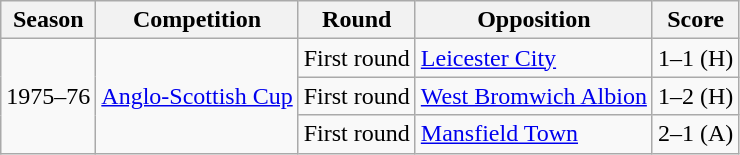<table class="wikitable">
<tr>
<th>Season</th>
<th>Competition</th>
<th>Round</th>
<th>Opposition</th>
<th>Score</th>
</tr>
<tr>
<td rowspan="3">1975–76</td>
<td rowspan="3"><a href='#'>Anglo-Scottish Cup</a></td>
<td>First round</td>
<td> <a href='#'>Leicester City</a></td>
<td>1–1 (H)</td>
</tr>
<tr>
<td>First round</td>
<td> <a href='#'>West Bromwich Albion</a></td>
<td>1–2 (H)</td>
</tr>
<tr>
<td>First round</td>
<td> <a href='#'>Mansfield Town</a></td>
<td>2–1 (A)</td>
</tr>
</table>
